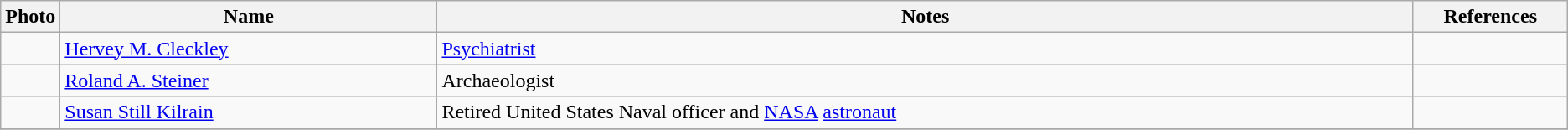<table class="wikitable sortable">
<tr>
<th width="100px" class="unsortable">Photo</th>
<th width="25%">Name</th>
<th width="65%">Notes</th>
<th width="10%" class="unsortable">References</th>
</tr>
<tr>
<td></td>
<td><a href='#'>Hervey M. Cleckley</a></td>
<td><a href='#'>Psychiatrist</a></td>
<td></td>
</tr>
<tr>
<td></td>
<td><a href='#'>Roland A. Steiner</a></td>
<td>Archaeologist</td>
<td></td>
</tr>
<tr>
<td></td>
<td><a href='#'>Susan Still Kilrain</a></td>
<td>Retired United States Naval officer and <a href='#'>NASA</a> <a href='#'>astronaut</a></td>
<td></td>
</tr>
<tr>
</tr>
</table>
